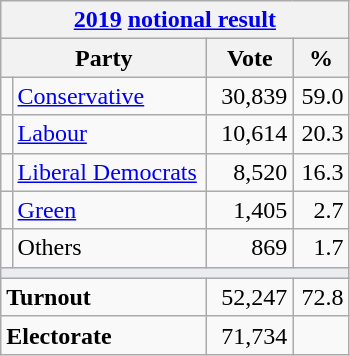<table class="wikitable">
<tr>
<th colspan="4"><a href='#'>2019</a> <a href='#'>notional result</a></th>
</tr>
<tr>
<th bgcolor="#DDDDFF" width="130px" colspan="2">Party</th>
<th bgcolor="#DDDDFF" width="50px">Vote</th>
<th bgcolor="#DDDDFF" width="30px">%</th>
</tr>
<tr>
<td></td>
<td><a href='#'>Conservative</a></td>
<td align=right>30,839</td>
<td align=right>59.0</td>
</tr>
<tr>
<td></td>
<td><a href='#'>Labour</a></td>
<td align=right>10,614</td>
<td align=right>20.3</td>
</tr>
<tr>
<td></td>
<td><a href='#'>Liberal Democrats</a></td>
<td align=right>8,520</td>
<td align=right>16.3</td>
</tr>
<tr>
<td></td>
<td><a href='#'>Green</a></td>
<td align=right>1,405</td>
<td align=right>2.7</td>
</tr>
<tr>
<td></td>
<td>Others</td>
<td align=right>869</td>
<td align=right>1.7</td>
</tr>
<tr>
<td colspan="4" bgcolor="#EAECF0"></td>
</tr>
<tr>
<td colspan="2"><strong>Turnout</strong></td>
<td align=right>52,247</td>
<td align=right>72.8</td>
</tr>
<tr>
<td colspan="2"><strong>Electorate</strong></td>
<td align=right>71,734</td>
</tr>
</table>
